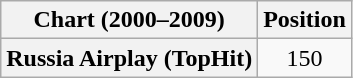<table class="wikitable plainrowheaders" style="text-align:center">
<tr>
<th scope="col">Chart (2000–2009)</th>
<th scope="col">Position</th>
</tr>
<tr>
<th scope="row">Russia Airplay (TopHit)</th>
<td>150</td>
</tr>
</table>
